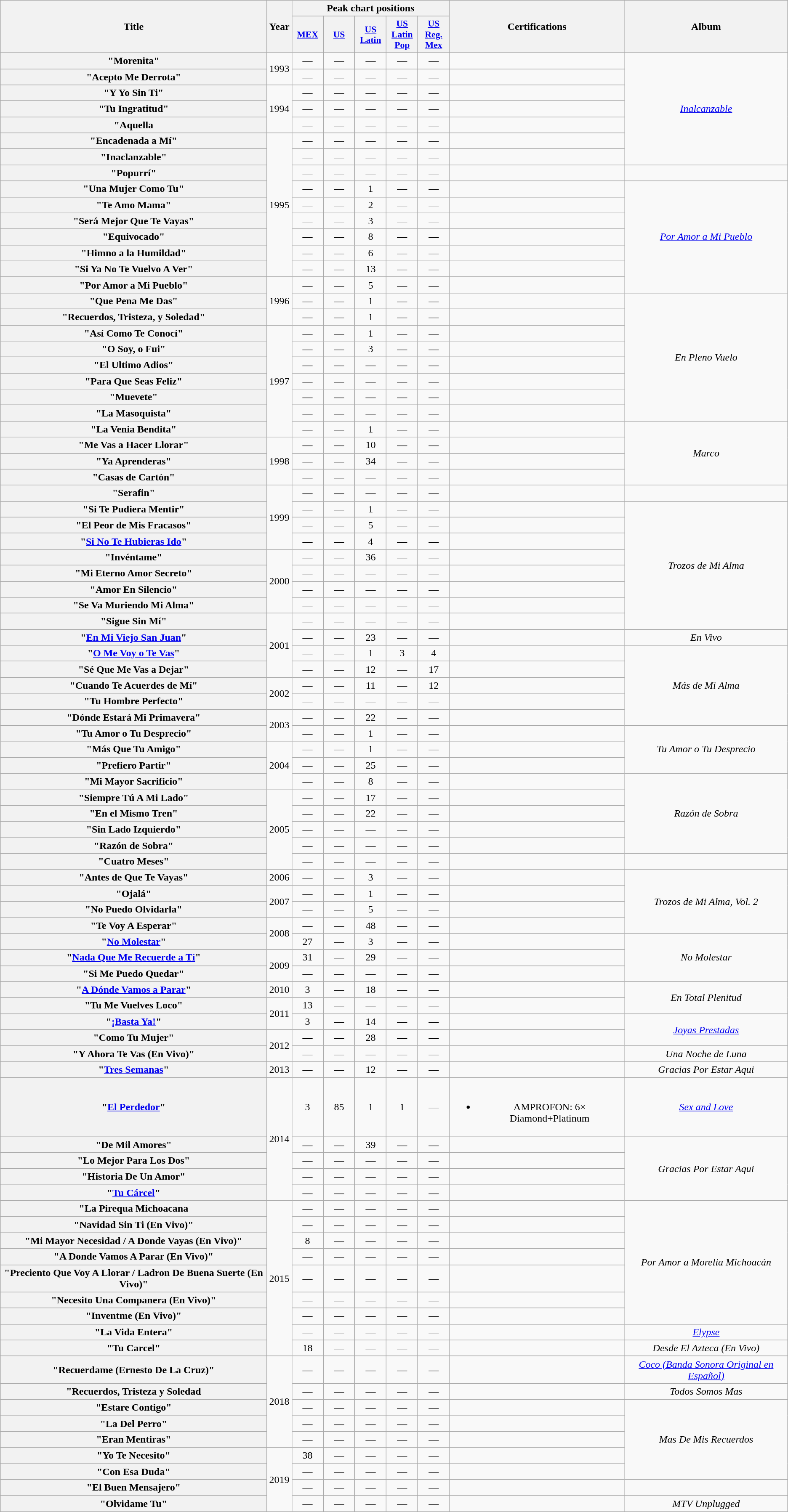<table class="wikitable plainrowheaders" style="text-align:center;">
<tr>
<th scope="col" rowspan="2">Title</th>
<th scope="col" rowspan="2">Year</th>
<th scope="col" colspan="5">Peak chart positions</th>
<th scope="col" rowspan="2">Certifications</th>
<th scope="col" rowspan="2">Album</th>
</tr>
<tr>
<th scope="col" style="font-size:90%;width:3em;"><a href='#'>MEX</a><br></th>
<th scope="col" style="font-size:90%;width:3em;"><a href='#'>US</a><br></th>
<th scope="col" style="font-size:90%;width:3em;"><a href='#'>US<br>Latin</a><br></th>
<th scope="col" style="font-size:90%;width:3em;"><a href='#'>US<br>Latin<br>Pop</a><br></th>
<th scope="col" style="font-size:90%;width:3em;"><a href='#'>US<br>Reg.<br>Mex</a><br></th>
</tr>
<tr>
<th scope="row">"Morenita"</th>
<td rowspan="2">1993</td>
<td>—</td>
<td>—</td>
<td>—</td>
<td>—</td>
<td>—</td>
<td></td>
<td rowspan="7"><em><a href='#'>Inalcanzable</a></em></td>
</tr>
<tr>
<th scope="row">"Acepto Me Derrota"</th>
<td>—</td>
<td>—</td>
<td>—</td>
<td>—</td>
<td>—</td>
<td></td>
</tr>
<tr>
<th scope="row">"Y Yo Sin Ti"</th>
<td rowspan="3">1994</td>
<td>—</td>
<td>—</td>
<td>—</td>
<td>—</td>
<td>—</td>
<td></td>
</tr>
<tr>
<th scope="row">"Tu Ingratitud"</th>
<td>—</td>
<td>—</td>
<td>—</td>
<td>—</td>
<td>—</td>
<td></td>
</tr>
<tr>
<th scope="row">"Aquella</th>
<td>—</td>
<td>—</td>
<td>—</td>
<td>—</td>
<td>—</td>
<td></td>
</tr>
<tr>
<th scope="row">"Encadenada a Mí"</th>
<td rowspan="9">1995</td>
<td>—</td>
<td>—</td>
<td>—</td>
<td>—</td>
<td>—</td>
<td></td>
</tr>
<tr>
<th scope="row">"Inaclanzable"</th>
<td>—</td>
<td>—</td>
<td>—</td>
<td>—</td>
<td>—</td>
<td></td>
</tr>
<tr>
<th scope="row">"Popurrí"</th>
<td>—</td>
<td>—</td>
<td>—</td>
<td>—</td>
<td>—</td>
<td></td>
<td></td>
</tr>
<tr>
<th scope="row">"Una Mujer Como Tu"</th>
<td>—</td>
<td>—</td>
<td>1</td>
<td>—</td>
<td>—</td>
<td></td>
<td rowspan="7"><em><a href='#'>Por Amor a Mi Pueblo</a></em></td>
</tr>
<tr>
<th scope="row">"Te Amo Mama"</th>
<td>—</td>
<td>—</td>
<td>2</td>
<td>—</td>
<td>—</td>
<td></td>
</tr>
<tr>
<th scope="row">"Será Mejor Que Te Vayas"</th>
<td>—</td>
<td>—</td>
<td>3</td>
<td>—</td>
<td>—</td>
<td></td>
</tr>
<tr>
<th scope="row">"Equivocado"</th>
<td>—</td>
<td>—</td>
<td>8</td>
<td>—</td>
<td>—</td>
<td></td>
</tr>
<tr>
<th scope="row">"Himno a la Humildad"</th>
<td>—</td>
<td>—</td>
<td>6</td>
<td>—</td>
<td>—</td>
<td></td>
</tr>
<tr>
<th scope="row">"Si Ya No Te Vuelvo A Ver"</th>
<td>—</td>
<td>—</td>
<td>13</td>
<td>—</td>
<td>—</td>
<td></td>
</tr>
<tr>
<th scope="row">"Por Amor a Mi Pueblo"</th>
<td rowspan="3">1996</td>
<td>—</td>
<td>—</td>
<td>5</td>
<td>—</td>
<td>—</td>
<td></td>
</tr>
<tr>
<th scope="row">"Que Pena Me Das"</th>
<td>—</td>
<td>—</td>
<td>1</td>
<td>—</td>
<td>—</td>
<td></td>
<td rowspan="8"><em>En Pleno Vuelo</em></td>
</tr>
<tr>
<th scope="row">"Recuerdos, Tristeza, y Soledad"</th>
<td>—</td>
<td>—</td>
<td>1</td>
<td>—</td>
<td>—</td>
<td></td>
</tr>
<tr>
<th scope="row">"Así Como Te Conocí"</th>
<td rowspan="7">1997</td>
<td>—</td>
<td>—</td>
<td>1</td>
<td>—</td>
<td>—</td>
<td></td>
</tr>
<tr>
<th scope="row">"O Soy, o Fui"</th>
<td>—</td>
<td>—</td>
<td>3</td>
<td>—</td>
<td>—</td>
<td></td>
</tr>
<tr>
<th scope="row">"El Ultimo Adios"</th>
<td>—</td>
<td>—</td>
<td>—</td>
<td>—</td>
<td>—</td>
<td></td>
</tr>
<tr>
<th scope="row">"Para Que Seas Feliz"</th>
<td>—</td>
<td>—</td>
<td>—</td>
<td>—</td>
<td>—</td>
<td></td>
</tr>
<tr>
<th scope="row">"Muevete"</th>
<td>—</td>
<td>—</td>
<td>—</td>
<td>—</td>
<td>—</td>
<td></td>
</tr>
<tr>
<th scope="row">"La Masoquista"</th>
<td>—</td>
<td>—</td>
<td>—</td>
<td>—</td>
<td>—</td>
<td></td>
</tr>
<tr>
<th scope="row">"La Venia Bendita"</th>
<td>—</td>
<td>—</td>
<td>1</td>
<td>—</td>
<td>—</td>
<td></td>
<td rowspan="4"><em>Marco</em></td>
</tr>
<tr>
<th scope="row">"Me Vas a Hacer Llorar"</th>
<td rowspan="3">1998</td>
<td>—</td>
<td>—</td>
<td>10</td>
<td>—</td>
<td>—</td>
<td></td>
</tr>
<tr>
<th scope="row">"Ya Aprenderas"</th>
<td>—</td>
<td>—</td>
<td>34</td>
<td>—</td>
<td>—</td>
<td></td>
</tr>
<tr>
<th scope="row">"Casas de Cartón"</th>
<td>—</td>
<td>—</td>
<td>—</td>
<td>—</td>
<td>—</td>
<td></td>
</tr>
<tr>
<th scope="row">"Serafin"</th>
<td rowspan="4">1999</td>
<td>—</td>
<td>—</td>
<td>—</td>
<td>—</td>
<td>—</td>
<td></td>
<td></td>
</tr>
<tr>
<th scope="row">"Si Te Pudiera Mentir"</th>
<td>—</td>
<td>—</td>
<td>1</td>
<td>—</td>
<td>—</td>
<td></td>
<td rowspan="8"><em>Trozos de Mi Alma</em></td>
</tr>
<tr>
<th scope="row">"El Peor de Mis Fracasos"</th>
<td>—</td>
<td>—</td>
<td>5</td>
<td>—</td>
<td>—</td>
<td></td>
</tr>
<tr>
<th scope="row">"<a href='#'>Si No Te Hubieras Ido</a>"</th>
<td>—</td>
<td>—</td>
<td>4</td>
<td>—</td>
<td>—</td>
<td></td>
</tr>
<tr>
<th scope="row">"Invéntame"</th>
<td rowspan="4">2000</td>
<td>—</td>
<td>—</td>
<td>36</td>
<td>—</td>
<td>—</td>
<td></td>
</tr>
<tr>
<th scope="row">"Mi Eterno Amor Secreto"</th>
<td>—</td>
<td>—</td>
<td>—</td>
<td>—</td>
<td>—</td>
<td></td>
</tr>
<tr>
<th scope="row">"Amor En Silencio"</th>
<td>—</td>
<td>—</td>
<td>—</td>
<td>—</td>
<td>—</td>
<td></td>
</tr>
<tr>
<th scope="row">"Se Va Muriendo Mi Alma"</th>
<td>—</td>
<td>—</td>
<td>—</td>
<td>—</td>
<td>—</td>
<td></td>
</tr>
<tr>
<th scope="row">"Sigue Sin Mí"</th>
<td rowspan="4">2001</td>
<td>—</td>
<td>—</td>
<td>—</td>
<td>—</td>
<td>—</td>
<td></td>
</tr>
<tr>
<th scope="row">"<a href='#'>En Mi Viejo San Juan</a>"</th>
<td>—</td>
<td>—</td>
<td>23</td>
<td>—</td>
<td>—</td>
<td></td>
<td><em>En Vivo</em></td>
</tr>
<tr>
<th scope="row">"<a href='#'>O Me Voy o Te Vas</a>"</th>
<td>—</td>
<td>—</td>
<td>1</td>
<td>3</td>
<td>4</td>
<td></td>
<td rowspan="5"><em>Más de Mi Alma</em></td>
</tr>
<tr>
<th scope="row">"Sé Que Me Vas a Dejar"</th>
<td>—</td>
<td>—</td>
<td>12</td>
<td>—</td>
<td>17</td>
<td></td>
</tr>
<tr>
<th scope="row">"Cuando Te Acuerdes de Mí"</th>
<td rowspan="2">2002</td>
<td>—</td>
<td>—</td>
<td>11</td>
<td>—</td>
<td>12</td>
<td></td>
</tr>
<tr>
<th scope="row">"Tu Hombre Perfecto"</th>
<td>—</td>
<td>—</td>
<td>—</td>
<td>—</td>
<td>—</td>
<td></td>
</tr>
<tr>
<th scope="row">"Dónde Estará Mi Primavera"</th>
<td rowspan="2">2003</td>
<td>—</td>
<td>—</td>
<td>22</td>
<td>—</td>
<td>—</td>
<td></td>
</tr>
<tr>
<th scope="row">"Tu Amor o Tu Desprecio"</th>
<td>—</td>
<td>—</td>
<td>1</td>
<td>—</td>
<td>—</td>
<td></td>
<td rowspan="3"><em>Tu Amor o Tu Desprecio</em></td>
</tr>
<tr>
<th scope="row">"Más Que Tu Amigo"</th>
<td rowspan="3">2004</td>
<td>—</td>
<td>—</td>
<td>1</td>
<td>—</td>
<td>—</td>
<td></td>
</tr>
<tr>
<th scope="row">"Prefiero Partir"</th>
<td>—</td>
<td>—</td>
<td>25</td>
<td>—</td>
<td>—</td>
<td></td>
</tr>
<tr>
<th scope="row">"Mi Mayor Sacrificio"</th>
<td>—</td>
<td>—</td>
<td>8</td>
<td>—</td>
<td>—</td>
<td></td>
<td rowspan="5"><em>Razón de Sobra</em></td>
</tr>
<tr>
<th scope="row">"Siempre Tú A Mi Lado"</th>
<td rowspan="5">2005</td>
<td>—</td>
<td>—</td>
<td>17</td>
<td>—</td>
<td>—</td>
<td></td>
</tr>
<tr>
<th scope="row">"En el Mismo Tren"</th>
<td>—</td>
<td>—</td>
<td>22</td>
<td>—</td>
<td>—</td>
<td></td>
</tr>
<tr>
<th scope="row">"Sin Lado Izquierdo"</th>
<td>—</td>
<td>—</td>
<td>—</td>
<td>—</td>
<td>—</td>
<td></td>
</tr>
<tr>
<th scope="row">"Razón de Sobra"</th>
<td>—</td>
<td>—</td>
<td>—</td>
<td>—</td>
<td>—</td>
<td></td>
</tr>
<tr>
<th scope="row">"Cuatro Meses"</th>
<td>—</td>
<td>—</td>
<td>—</td>
<td>—</td>
<td>—</td>
<td></td>
<td></td>
</tr>
<tr>
<th scope="row">"Antes de Que Te Vayas"</th>
<td>2006</td>
<td>—</td>
<td>—</td>
<td>3</td>
<td>—</td>
<td>—</td>
<td></td>
<td rowspan="4"><em>Trozos de Mi Alma, Vol. 2</em></td>
</tr>
<tr>
<th scope="row">"Ojalá"</th>
<td rowspan="2">2007</td>
<td>—</td>
<td>—</td>
<td>1</td>
<td>—</td>
<td>—</td>
<td></td>
</tr>
<tr>
<th scope="row">"No Puedo Olvidarla"</th>
<td>—</td>
<td>—</td>
<td>5</td>
<td>—</td>
<td>—</td>
<td></td>
</tr>
<tr>
<th scope="row">"Te Voy A Esperar"</th>
<td rowspan="2">2008</td>
<td>—</td>
<td>—</td>
<td>48</td>
<td>—</td>
<td>—</td>
<td></td>
</tr>
<tr>
<th scope="row">"<a href='#'>No Molestar</a>"</th>
<td>27</td>
<td>—</td>
<td>3</td>
<td>—</td>
<td>—</td>
<td></td>
<td rowspan="3"><em>No Molestar</em></td>
</tr>
<tr>
<th scope="row">"<a href='#'>Nada Que Me Recuerde a Tí</a>"</th>
<td rowspan="2">2009</td>
<td>31</td>
<td>—</td>
<td>29</td>
<td>—</td>
<td>—</td>
<td></td>
</tr>
<tr>
<th scope="row">"Si Me Puedo Quedar"</th>
<td>—</td>
<td>—</td>
<td>—</td>
<td>—</td>
<td>—</td>
<td></td>
</tr>
<tr>
<th scope="row">"<a href='#'>A Dónde Vamos a Parar</a>"</th>
<td>2010</td>
<td>3</td>
<td>—</td>
<td>18</td>
<td>—</td>
<td>—</td>
<td></td>
<td rowspan="2"><em>En Total Plenitud</em></td>
</tr>
<tr>
<th scope="row">"Tu Me Vuelves Loco"</th>
<td rowspan="2">2011</td>
<td>13</td>
<td>—</td>
<td>—</td>
<td>—</td>
<td>—</td>
<td></td>
</tr>
<tr>
<th scope="row">"<a href='#'>¡Basta Ya!</a>"<br></th>
<td>3</td>
<td>—</td>
<td>14</td>
<td>—</td>
<td>—</td>
<td></td>
<td rowspan="2"><em><a href='#'>Joyas Prestadas</a></em></td>
</tr>
<tr>
<th scope="row">"Como Tu Mujer"<br></th>
<td rowspan="2">2012</td>
<td>—</td>
<td>—</td>
<td>28</td>
<td>—</td>
<td>—</td>
<td></td>
</tr>
<tr>
<th scope="row">"Y Ahora Te Vas (En Vivo)"</th>
<td>—</td>
<td>—</td>
<td>—</td>
<td>—</td>
<td>—</td>
<td></td>
<td><em>Una Noche de Luna</em></td>
</tr>
<tr>
<th scope="row">"<a href='#'>Tres Semanas</a>"</th>
<td>2013</td>
<td>—</td>
<td>—</td>
<td>12</td>
<td>—</td>
<td>—</td>
<td></td>
<td><em>Gracias Por Estar Aqui</em></td>
</tr>
<tr>
<th scope="row">"<a href='#'>El Perdedor</a>"<br></th>
<td rowspan="5">2014</td>
<td>3</td>
<td>85</td>
<td>1</td>
<td>1</td>
<td>—</td>
<td><br><ul><li>AMPROFON: 6× Diamond+Platinum</li></ul></td>
<td><em><a href='#'>Sex and Love</a></em></td>
</tr>
<tr>
<th scope="row">"De Mil Amores"</th>
<td>—</td>
<td>—</td>
<td>39</td>
<td>—</td>
<td>—</td>
<td></td>
<td rowspan="4"><em>Gracias Por Estar Aqui</em></td>
</tr>
<tr>
<th scope="row">"Lo Mejor Para Los Dos"</th>
<td>—</td>
<td>—</td>
<td>—</td>
<td>—</td>
<td>—</td>
<td></td>
</tr>
<tr>
<th scope="row">"Historia De Un Amor"<br></th>
<td>—</td>
<td>—</td>
<td>—</td>
<td>—</td>
<td>—</td>
<td></td>
</tr>
<tr>
<th scope="row">"<a href='#'>Tu Cárcel</a>"<br></th>
<td>—</td>
<td>—</td>
<td>—</td>
<td>—</td>
<td>—</td>
<td></td>
</tr>
<tr>
<th scope="row">"La Pirequa Michoacana</th>
<td rowspan="9">2015</td>
<td>—</td>
<td>—</td>
<td>—</td>
<td>—</td>
<td>—</td>
<td></td>
<td rowspan="7"><em>Por Amor a Morelia Michoacán</em></td>
</tr>
<tr>
<th scope="row">"Navidad Sin Ti (En Vivo)"</th>
<td>—</td>
<td>—</td>
<td>—</td>
<td>—</td>
<td>—</td>
<td></td>
</tr>
<tr>
<th scope="row">"Mi Mayor Necesidad / A Donde Vayas (En Vivo)"</th>
<td>8</td>
<td>—</td>
<td>—</td>
<td>—</td>
<td>—</td>
<td></td>
</tr>
<tr>
<th scope="row">"A Donde Vamos A Parar (En Vivo)"</th>
<td>—</td>
<td>—</td>
<td>—</td>
<td>—</td>
<td>—</td>
<td></td>
</tr>
<tr>
<th scope="row">"Preciento Que Voy A Llorar / Ladron De Buena Suerte (En Vivo)"</th>
<td>—</td>
<td>—</td>
<td>—</td>
<td>—</td>
<td>—</td>
<td></td>
</tr>
<tr>
<th scope="row">"Necesito Una Companera (En Vivo)"</th>
<td>—</td>
<td>—</td>
<td>—</td>
<td>—</td>
<td>—</td>
<td></td>
</tr>
<tr>
<th scope="row">"Inventme (En Vivo)"</th>
<td>—</td>
<td>—</td>
<td>—</td>
<td>—</td>
<td>—</td>
<td></td>
</tr>
<tr>
<th scope="row">"La Vida Entera"<br></th>
<td>—</td>
<td>—</td>
<td>—</td>
<td>—</td>
<td>—</td>
<td></td>
<td><em><a href='#'>Elypse</a></em></td>
</tr>
<tr>
<th scope="row">"Tu Carcel"<br></th>
<td>18</td>
<td>—</td>
<td>—</td>
<td>—</td>
<td>—</td>
<td></td>
<td><em>Desde El Azteca (En Vivo)</em></td>
</tr>
<tr>
<th scope="row">"Recuerdame (Ernesto De La Cruz)"</th>
<td rowspan="5">2018</td>
<td>—</td>
<td>—</td>
<td>—</td>
<td>—</td>
<td>—</td>
<td></td>
<td><em><a href='#'>Coco (Banda Sonora Original en Español)</a></em></td>
</tr>
<tr>
<th scope="row">"Recuerdos, Tristeza y Soledad<br></th>
<td>—</td>
<td>—</td>
<td>—</td>
<td>—</td>
<td>—</td>
<td></td>
<td><em>Todos Somos Mas</em></td>
</tr>
<tr>
<th scope="row">"Estare Contigo"</th>
<td>—</td>
<td>—</td>
<td>—</td>
<td>—</td>
<td>—</td>
<td></td>
<td rowspan="5"><em>Mas De Mis Recuerdos </em></td>
</tr>
<tr>
<th scope="row">"La Del Perro"</th>
<td>—</td>
<td>—</td>
<td>—</td>
<td>—</td>
<td>—</td>
<td></td>
</tr>
<tr>
<th scope="row">"Eran Mentiras"</th>
<td>—</td>
<td>—</td>
<td>—</td>
<td>—</td>
<td>—</td>
<td></td>
</tr>
<tr>
<th scope="row">"Yo Te Necesito"</th>
<td rowspan="4">2019</td>
<td>38</td>
<td>—</td>
<td>—</td>
<td>—</td>
<td>—</td>
<td></td>
</tr>
<tr>
<th scope="row">"Con Esa Duda"</th>
<td>—</td>
<td>—</td>
<td>—</td>
<td>—</td>
<td>—</td>
<td></td>
</tr>
<tr>
<th scope="row">"El Buen Mensajero"</th>
<td>—</td>
<td>—</td>
<td>—</td>
<td>—</td>
<td>—</td>
<td></td>
<td></td>
</tr>
<tr>
<th scope="row">"Olvidame Tu"<br></th>
<td>—</td>
<td>—</td>
<td>—</td>
<td>—</td>
<td>—</td>
<td></td>
<td><em>MTV Unplugged</em></td>
</tr>
</table>
